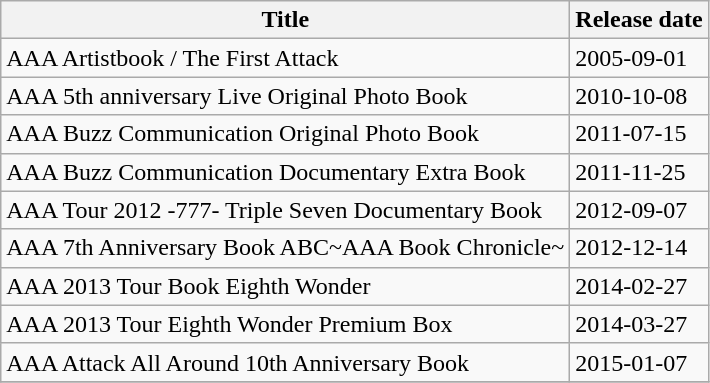<table class="wikitable">
<tr>
<th>Title</th>
<th>Release date</th>
</tr>
<tr>
<td>AAA Artistbook / The First Attack</td>
<td>2005-09-01</td>
</tr>
<tr>
<td>AAA 5th anniversary Live Original Photo Book</td>
<td>2010-10-08</td>
</tr>
<tr>
<td>AAA Buzz Communication Original Photo Book</td>
<td>2011-07-15</td>
</tr>
<tr>
<td>AAA Buzz Communication Documentary Extra Book</td>
<td>2011-11-25</td>
</tr>
<tr>
<td>AAA Tour 2012 -777- Triple Seven Documentary Book</td>
<td>2012-09-07</td>
</tr>
<tr>
<td>AAA 7th Anniversary Book ABC~AAA Book Chronicle~</td>
<td>2012-12-14</td>
</tr>
<tr>
<td>AAA 2013 Tour Book Eighth Wonder</td>
<td>2014-02-27</td>
</tr>
<tr>
<td>AAA 2013 Tour Eighth Wonder Premium Box</td>
<td>2014-03-27</td>
</tr>
<tr>
<td>AAA Attack All Around 10th Anniversary Book</td>
<td>2015-01-07</td>
</tr>
<tr>
</tr>
</table>
